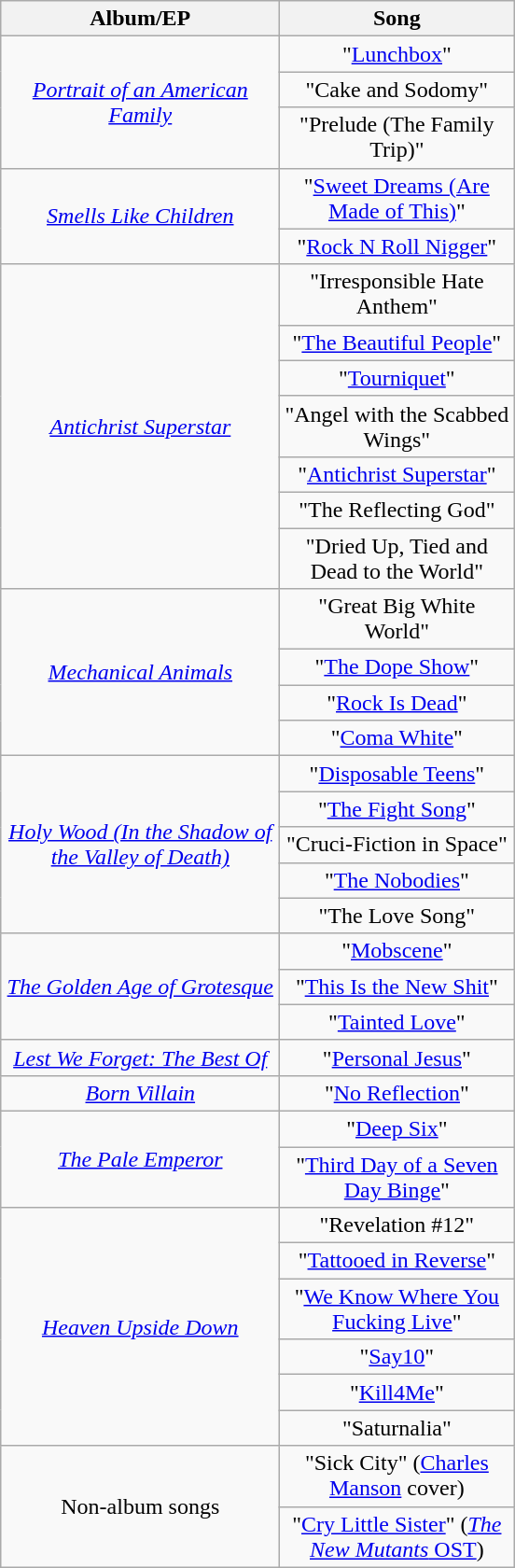<table class="wikitable" style="text-align:center;">
<tr>
<th scope="col" style="width:12em;">Album/EP</th>
<th scope="col" style="width:10em;">Song</th>
</tr>
<tr>
<td rowspan="3"><em><a href='#'>Portrait of an American Family</a></em></td>
<td>"<a href='#'>Lunchbox</a>"</td>
</tr>
<tr>
<td>"Cake and Sodomy"</td>
</tr>
<tr>
<td>"Prelude (The Family Trip)"</td>
</tr>
<tr>
<td rowspan="2"><em><a href='#'>Smells Like Children</a></em></td>
<td>"<a href='#'>Sweet Dreams (Are Made of This)</a>"</td>
</tr>
<tr>
<td>"<a href='#'>Rock N Roll Nigger</a>"</td>
</tr>
<tr>
<td rowspan="7"><em><a href='#'>Antichrist Superstar</a></em></td>
<td>"Irresponsible Hate Anthem"</td>
</tr>
<tr>
<td>"<a href='#'>The Beautiful People</a>"</td>
</tr>
<tr>
<td>"<a href='#'>Tourniquet</a>"</td>
</tr>
<tr>
<td>"Angel with the Scabbed Wings"</td>
</tr>
<tr>
<td>"<a href='#'>Antichrist Superstar</a>"</td>
</tr>
<tr>
<td>"The Reflecting God"</td>
</tr>
<tr>
<td>"Dried Up, Tied and Dead to the World"</td>
</tr>
<tr>
<td rowspan="4"><em><a href='#'>Mechanical Animals</a></em></td>
<td>"Great Big White World"</td>
</tr>
<tr>
<td>"<a href='#'>The Dope Show</a>"</td>
</tr>
<tr>
<td>"<a href='#'>Rock Is Dead</a>"</td>
</tr>
<tr>
<td>"<a href='#'>Coma White</a>"</td>
</tr>
<tr>
<td rowspan="5"><em><a href='#'>Holy Wood (In the Shadow of the Valley of Death)</a></em></td>
<td>"<a href='#'>Disposable Teens</a>"</td>
</tr>
<tr>
<td>"<a href='#'>The Fight Song</a>"</td>
</tr>
<tr>
<td>"Cruci-Fiction in Space"</td>
</tr>
<tr>
<td>"<a href='#'>The Nobodies</a>"</td>
</tr>
<tr>
<td>"The Love Song"</td>
</tr>
<tr>
<td rowspan="3"><em><a href='#'>The Golden Age of Grotesque</a></em></td>
<td>"<a href='#'>Mobscene</a>"</td>
</tr>
<tr>
<td>"<a href='#'>This Is the New Shit</a>"</td>
</tr>
<tr>
<td>"<a href='#'>Tainted Love</a>"</td>
</tr>
<tr>
<td><em><a href='#'>Lest We Forget: The Best Of</a></em></td>
<td>"<a href='#'>Personal Jesus</a>"</td>
</tr>
<tr>
<td><em><a href='#'>Born Villain</a></em></td>
<td>"<a href='#'>No Reflection</a>"</td>
</tr>
<tr>
<td rowspan="2"><em><a href='#'>The Pale Emperor</a></em></td>
<td>"<a href='#'>Deep Six</a>"</td>
</tr>
<tr>
<td>"<a href='#'>Third Day of a Seven Day Binge</a>"</td>
</tr>
<tr>
<td rowspan="6"><em><a href='#'>Heaven Upside Down</a></em></td>
<td>"Revelation #12"</td>
</tr>
<tr>
<td>"<a href='#'>Tattooed in Reverse</a>"</td>
</tr>
<tr>
<td>"<a href='#'>We Know Where You Fucking Live</a>"</td>
</tr>
<tr>
<td>"<a href='#'>Say10</a>"</td>
</tr>
<tr>
<td>"<a href='#'>Kill4Me</a>"</td>
</tr>
<tr>
<td>"Saturnalia"</td>
</tr>
<tr>
<td rowspan="2">Non-album songs</td>
<td>"Sick City" (<a href='#'>Charles Manson</a> cover)</td>
</tr>
<tr>
<td>"<a href='#'>Cry Little Sister</a>" (<a href='#'><em>The New Mutants</em> OST</a>)</td>
</tr>
</table>
